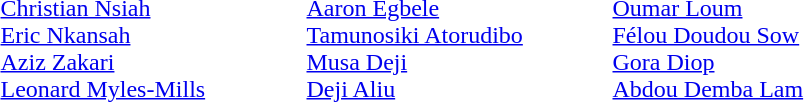<table>
<tr>
<td width=200 valign=top><em></em><br><a href='#'>Christian Nsiah</a><br><a href='#'>Eric Nkansah</a><br><a href='#'>Aziz Zakari</a><br><a href='#'>Leonard Myles-Mills</a></td>
<td width=200 valign=top><em></em><br><a href='#'>Aaron Egbele</a><br><a href='#'>Tamunosiki Atorudibo</a><br><a href='#'>Musa Deji</a><br><a href='#'>Deji Aliu</a></td>
<td width=200 valign=top><em></em><br><a href='#'>Oumar Loum</a><br><a href='#'>Félou Doudou Sow</a><br><a href='#'>Gora Diop</a><br><a href='#'>Abdou Demba Lam</a></td>
</tr>
</table>
